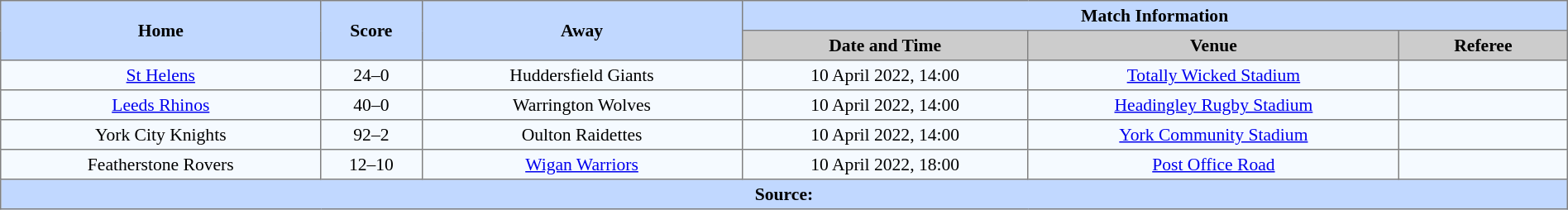<table border=1 style="border-collapse:collapse; font-size:90%; text-align:center;" cellpadding=3 cellspacing=0 width=100%>
<tr bgcolor=#C1D8FF>
<th scope="col" rowspan=2 width=19%>Home</th>
<th scope="col" rowspan=2 width=6%>Score</th>
<th scope="col" rowspan=2 width=19%>Away</th>
<th colspan=3>Match Information</th>
</tr>
<tr bgcolor=#CCCCCC>
<th scope="col" width=17%>Date and Time</th>
<th scope="col" width=22%>Venue</th>
<th scope="col" width=10%>Referee</th>
</tr>
<tr bgcolor=#F5FAFF>
<td> <a href='#'>St Helens</a></td>
<td>24–0</td>
<td> Huddersfield Giants</td>
<td>10 April 2022, 14:00</td>
<td><a href='#'>Totally Wicked Stadium</a></td>
<td></td>
</tr>
<tr bgcolor=#F5FAFF>
<td> <a href='#'>Leeds Rhinos</a></td>
<td>40–0</td>
<td> Warrington Wolves</td>
<td>10 April 2022, 14:00</td>
<td><a href='#'>Headingley Rugby Stadium</a></td>
<td></td>
</tr>
<tr bgcolor=#F5FAFF>
<td> York City Knights</td>
<td>92–2</td>
<td> Oulton Raidettes</td>
<td>10 April 2022, 14:00</td>
<td><a href='#'>York Community Stadium</a></td>
<td></td>
</tr>
<tr bgcolor=#F5FAFF>
<td> Featherstone Rovers</td>
<td>12–10</td>
<td> <a href='#'>Wigan Warriors</a></td>
<td>10 April 2022, 18:00</td>
<td><a href='#'>Post Office Road</a></td>
<td></td>
</tr>
<tr style="background:#c1d8ff;">
<th colspan=6>Source:</th>
</tr>
</table>
